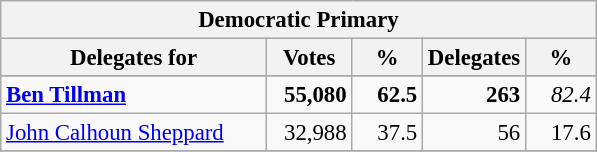<table class="wikitable" style="font-size: 95%;">
<tr>
<th colspan="5">Democratic Primary</th>
</tr>
<tr>
<th style="width: 170px">Delegates for</th>
<th style="width: 50px">Votes</th>
<th style="width: 40px">%</th>
<th style="width: 50px">Delegates</th>
<th style="width: 40px">%</th>
</tr>
<tr>
</tr>
<tr>
<td><strong><a href='#'>Ben Tillman</a></strong></td>
<td align="right"><strong>55,080</strong></td>
<td align="right"><strong>62.5</strong></td>
<td align="right"><strong>263</strong></td>
<td align="right"><em>82.4<strong></td>
</tr>
<tr>
<td><a href='#'>John Calhoun Sheppard</a></td>
<td align="right">32,988</td>
<td align="right">37.5</td>
<td align="right">56</td>
<td align="right">17.6</td>
</tr>
<tr>
</tr>
</table>
